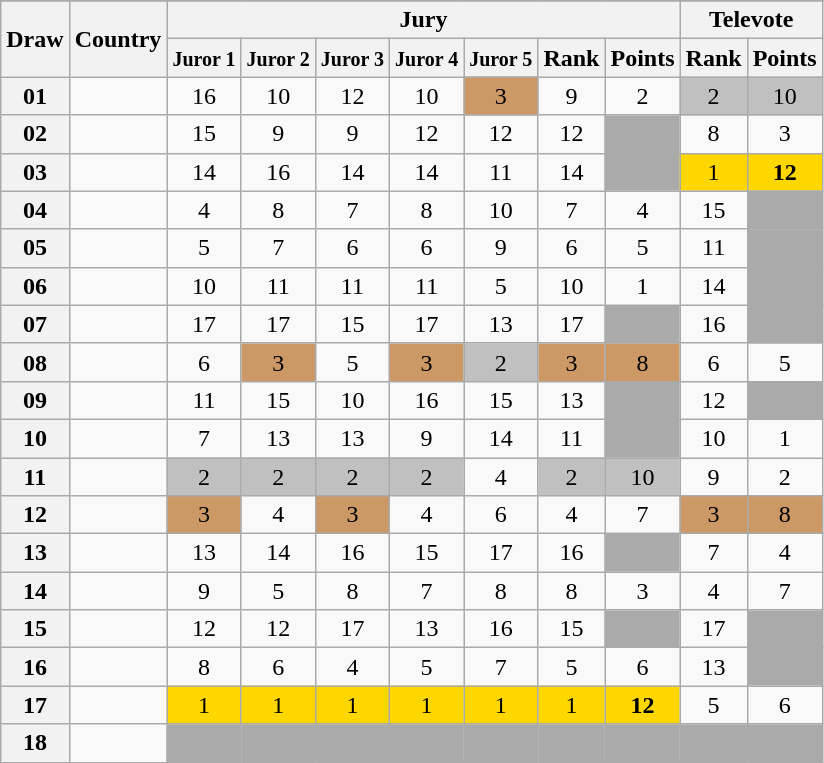<table class="sortable wikitable collapsible plainrowheaders" style="text-align:center;">
<tr>
</tr>
<tr>
<th scope="col" rowspan="2">Draw</th>
<th scope="col" rowspan="2">Country</th>
<th scope="col" colspan="7">Jury</th>
<th scope="col" colspan="2">Televote</th>
</tr>
<tr>
<th scope="col"><small>Juror 1</small></th>
<th scope="col"><small>Juror 2</small></th>
<th scope="col"><small>Juror 3</small></th>
<th scope="col"><small>Juror 4</small></th>
<th scope="col"><small>Juror 5</small></th>
<th scope="col">Rank</th>
<th scope="col">Points</th>
<th scope="col">Rank</th>
<th scope="col">Points</th>
</tr>
<tr>
<th scope="row" style="text-align:center;">01</th>
<td style="text-align:left;"></td>
<td>16</td>
<td>10</td>
<td>12</td>
<td>10</td>
<td style="background:#CC9966;">3</td>
<td>9</td>
<td>2</td>
<td style="background:silver;">2</td>
<td style="background:silver;">10</td>
</tr>
<tr>
<th scope="row" style="text-align:center;">02</th>
<td style="text-align:left;"></td>
<td>15</td>
<td>9</td>
<td>9</td>
<td>12</td>
<td>12</td>
<td>12</td>
<td style="background:#AAAAAA;"></td>
<td>8</td>
<td>3</td>
</tr>
<tr>
<th scope="row" style="text-align:center;">03</th>
<td style="text-align:left;"></td>
<td>14</td>
<td>16</td>
<td>14</td>
<td>14</td>
<td>11</td>
<td>14</td>
<td style="background:#AAAAAA;"></td>
<td style="background:gold;">1</td>
<td style="background:gold;"><strong>12</strong></td>
</tr>
<tr>
<th scope="row" style="text-align:center;">04</th>
<td style="text-align:left;"></td>
<td>4</td>
<td>8</td>
<td>7</td>
<td>8</td>
<td>10</td>
<td>7</td>
<td>4</td>
<td>15</td>
<td style="background:#AAAAAA;"></td>
</tr>
<tr>
<th scope="row" style="text-align:center;">05</th>
<td style="text-align:left;"></td>
<td>5</td>
<td>7</td>
<td>6</td>
<td>6</td>
<td>9</td>
<td>6</td>
<td>5</td>
<td>11</td>
<td style="background:#AAAAAA;"></td>
</tr>
<tr>
<th scope="row" style="text-align:center;">06</th>
<td style="text-align:left;"></td>
<td>10</td>
<td>11</td>
<td>11</td>
<td>11</td>
<td>5</td>
<td>10</td>
<td>1</td>
<td>14</td>
<td style="background:#AAAAAA;"></td>
</tr>
<tr>
<th scope="row" style="text-align:center;">07</th>
<td style="text-align:left;"></td>
<td>17</td>
<td>17</td>
<td>15</td>
<td>17</td>
<td>13</td>
<td>17</td>
<td style="background:#AAAAAA;"></td>
<td>16</td>
<td style="background:#AAAAAA;"></td>
</tr>
<tr>
<th scope="row" style="text-align:center;">08</th>
<td style="text-align:left;"></td>
<td>6</td>
<td style="background:#CC9966;">3</td>
<td>5</td>
<td style="background:#CC9966;">3</td>
<td style="background:silver;">2</td>
<td style="background:#CC9966;">3</td>
<td style="background:#CC9966;">8</td>
<td>6</td>
<td>5</td>
</tr>
<tr>
<th scope="row" style="text-align:center;">09</th>
<td style="text-align:left;"></td>
<td>11</td>
<td>15</td>
<td>10</td>
<td>16</td>
<td>15</td>
<td>13</td>
<td style="background:#AAAAAA;"></td>
<td>12</td>
<td style="background:#AAAAAA;"></td>
</tr>
<tr>
<th scope="row" style="text-align:center;">10</th>
<td style="text-align:left;"></td>
<td>7</td>
<td>13</td>
<td>13</td>
<td>9</td>
<td>14</td>
<td>11</td>
<td style="background:#AAAAAA;"></td>
<td>10</td>
<td>1</td>
</tr>
<tr>
<th scope="row" style="text-align:center;">11</th>
<td style="text-align:left;"></td>
<td style="background:silver;">2</td>
<td style="background:silver;">2</td>
<td style="background:silver;">2</td>
<td style="background:silver;">2</td>
<td>4</td>
<td style="background:silver;">2</td>
<td style="background:silver;">10</td>
<td>9</td>
<td>2</td>
</tr>
<tr>
<th scope="row" style="text-align:center;">12</th>
<td style="text-align:left;"></td>
<td style="background:#CC9966;">3</td>
<td>4</td>
<td style="background:#CC9966;">3</td>
<td>4</td>
<td>6</td>
<td>4</td>
<td>7</td>
<td style="background:#CC9966;">3</td>
<td style="background:#CC9966;">8</td>
</tr>
<tr>
<th scope="row" style="text-align:center;">13</th>
<td style="text-align:left;"></td>
<td>13</td>
<td>14</td>
<td>16</td>
<td>15</td>
<td>17</td>
<td>16</td>
<td style="background:#AAAAAA;"></td>
<td>7</td>
<td>4</td>
</tr>
<tr>
<th scope="row" style="text-align:center;">14</th>
<td style="text-align:left;"></td>
<td>9</td>
<td>5</td>
<td>8</td>
<td>7</td>
<td>8</td>
<td>8</td>
<td>3</td>
<td>4</td>
<td>7</td>
</tr>
<tr>
<th scope="row" style="text-align:center;">15</th>
<td style="text-align:left;"></td>
<td>12</td>
<td>12</td>
<td>17</td>
<td>13</td>
<td>16</td>
<td>15</td>
<td style="background:#AAAAAA;"></td>
<td>17</td>
<td style="background:#AAAAAA;"></td>
</tr>
<tr>
<th scope="row" style="text-align:center;">16</th>
<td style="text-align:left;"></td>
<td>8</td>
<td>6</td>
<td>4</td>
<td>5</td>
<td>7</td>
<td>5</td>
<td>6</td>
<td>13</td>
<td style="background:#AAAAAA;"></td>
</tr>
<tr>
<th scope="row" style="text-align:center;">17</th>
<td style="text-align:left;"></td>
<td style="background:gold;">1</td>
<td style="background:gold;">1</td>
<td style="background:gold;">1</td>
<td style="background:gold;">1</td>
<td style="background:gold;">1</td>
<td style="background:gold;">1</td>
<td style="background:gold;"><strong>12</strong></td>
<td>5</td>
<td>6</td>
</tr>
<tr class="sortbottom">
<th scope="row" style="text-align:center;">18</th>
<td style="text-align:left;"></td>
<td style="background:#AAAAAA;"></td>
<td style="background:#AAAAAA;"></td>
<td style="background:#AAAAAA;"></td>
<td style="background:#AAAAAA;"></td>
<td style="background:#AAAAAA;"></td>
<td style="background:#AAAAAA;"></td>
<td style="background:#AAAAAA;"></td>
<td style="background:#AAAAAA;"></td>
<td style="background:#AAAAAA;"></td>
</tr>
</table>
